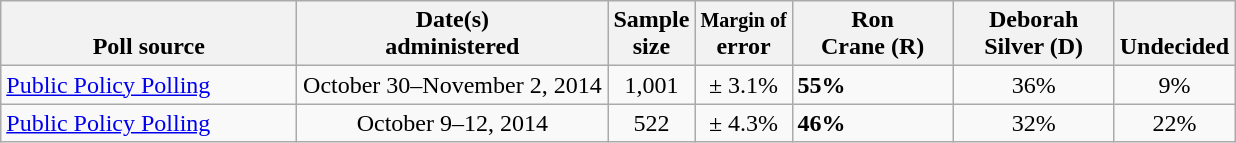<table class="wikitable">
<tr valign= bottom>
<th style="width:190px;">Poll source</th>
<th style="width:200px;">Date(s)<br>administered</th>
<th class=small>Sample<br>size</th>
<th class=small><small>Margin of</small><br>error</th>
<th style="width:100px;">Ron<br>Crane (R)</th>
<th style="width:100px;">Deborah<br>Silver (D)</th>
<th>Undecided</th>
</tr>
<tr>
<td><a href='#'>Public Policy Polling</a></td>
<td align=center>October 30–November 2, 2014</td>
<td align=center>1,001</td>
<td align=center>± 3.1%</td>
<td><strong>55%</strong></td>
<td align=center>36%</td>
<td align=center>9%</td>
</tr>
<tr>
<td><a href='#'>Public Policy Polling</a></td>
<td align=center>October 9–12, 2014</td>
<td align=center>522</td>
<td align=center>± 4.3%</td>
<td><strong>46%</strong></td>
<td align=center>32%</td>
<td align=center>22%</td>
</tr>
</table>
